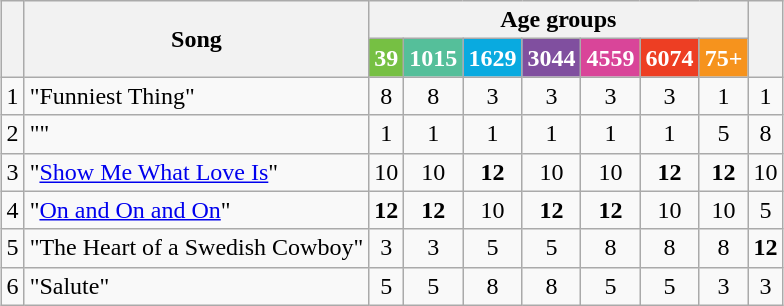<table class="wikitable" style="margin: 1em auto 1em auto; text-align:center;">
<tr>
<th rowspan="2"></th>
<th rowspan="2">Song</th>
<th colspan="7">Age groups</th>
<th rowspan="2"></th>
</tr>
<tr>
<th style="background:#76C043;color:white;">39</th>
<th style="background:#55BF9A;color:white;">1015</th>
<th style="background:#09AAE0;color:white;">1629</th>
<th style="background:#804F9F;color:white;">3044</th>
<th style="background:#D94599;color:white;">4559</th>
<th style="background:#ED3E23;color:white;">6074</th>
<th style="background:#F6931D;color:white;">75+</th>
</tr>
<tr>
<td>1</td>
<td align="left">"Funniest Thing"</td>
<td>8</td>
<td>8</td>
<td>3</td>
<td>3</td>
<td>3</td>
<td>3</td>
<td>1</td>
<td>1</td>
</tr>
<tr>
<td>2</td>
<td align="left">""</td>
<td>1</td>
<td>1</td>
<td>1</td>
<td>1</td>
<td>1</td>
<td>1</td>
<td>5</td>
<td>8</td>
</tr>
<tr>
<td>3</td>
<td align="left">"<a href='#'>Show Me What Love Is</a>"</td>
<td>10</td>
<td>10</td>
<td><strong>12</strong></td>
<td>10</td>
<td>10</td>
<td><strong>12</strong></td>
<td><strong>12</strong></td>
<td>10</td>
</tr>
<tr>
<td>4</td>
<td align="left">"<a href='#'>On and On and On</a>"</td>
<td><strong>12</strong></td>
<td><strong>12</strong></td>
<td>10</td>
<td><strong>12</strong></td>
<td><strong>12</strong></td>
<td>10</td>
<td>10</td>
<td>5</td>
</tr>
<tr>
<td>5</td>
<td align="left">"The Heart of a Swedish Cowboy"</td>
<td>3</td>
<td>3</td>
<td>5</td>
<td>5</td>
<td>8</td>
<td>8</td>
<td>8</td>
<td><strong>12</strong></td>
</tr>
<tr>
<td>6</td>
<td align="left">"Salute"</td>
<td>5</td>
<td>5</td>
<td>8</td>
<td>8</td>
<td>5</td>
<td>5</td>
<td>3</td>
<td>3</td>
</tr>
</table>
